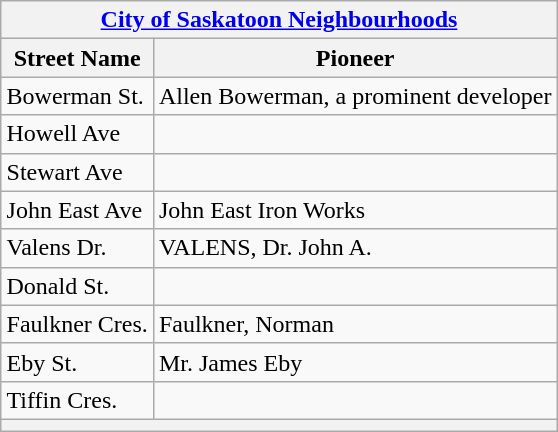<table class="wikitable" style="margin:auto">
<tr>
<th colspan=2><a href='#'>City of Saskatoon Neighbourhoods</a></th>
</tr>
<tr>
<th>Street Name</th>
<th>Pioneer</th>
</tr>
<tr>
<td>Bowerman St.</td>
<td>Allen Bowerman, a prominent developer</td>
</tr>
<tr>
<td>Howell Ave</td>
<td></td>
</tr>
<tr>
<td>Stewart Ave</td>
<td></td>
</tr>
<tr>
<td>John East Ave</td>
<td>John East Iron Works</td>
</tr>
<tr>
<td>Valens Dr.</td>
<td>VALENS, Dr. John A.</td>
</tr>
<tr>
<td>Donald St.</td>
<td></td>
</tr>
<tr>
<td>Faulkner Cres.</td>
<td>Faulkner, Norman</td>
</tr>
<tr>
<td>Eby St.</td>
<td>Mr. James Eby</td>
</tr>
<tr>
<td>Tiffin Cres.</td>
<td></td>
</tr>
<tr>
<th colspan=2></th>
</tr>
</table>
